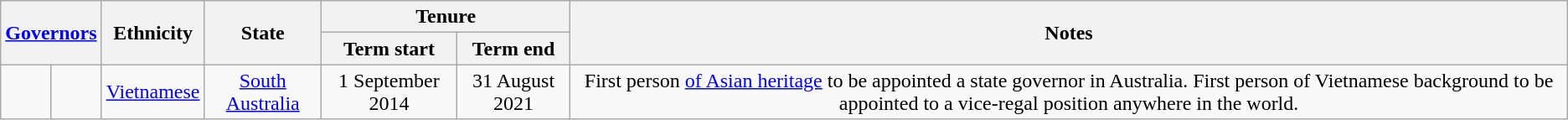<table class="wikitable sortable plainrowheaders" style="text-align: center;">
<tr>
<th colspan="2" rowspan="2" class="unsortable"><a href='#'>Governors</a></th>
<th rowspan="2">Ethnicity</th>
<th rowspan="2">State</th>
<th colspan="2">Tenure</th>
<th rowspan="2">Notes</th>
</tr>
<tr>
<th>Term start</th>
<th>Term end</th>
</tr>
<tr>
<td></td>
<td><strong></strong><br></td>
<td><a href='#'>Vietnamese</a></td>
<td><a href='#'>South Australia</a></td>
<td>1 September 2014</td>
<td>31 August 2021</td>
<td>First person <a href='#'>of Asian heritage</a> to be appointed a state governor in Australia. First person of Vietnamese background to be appointed to a vice-regal position anywhere in the world.</td>
</tr>
</table>
